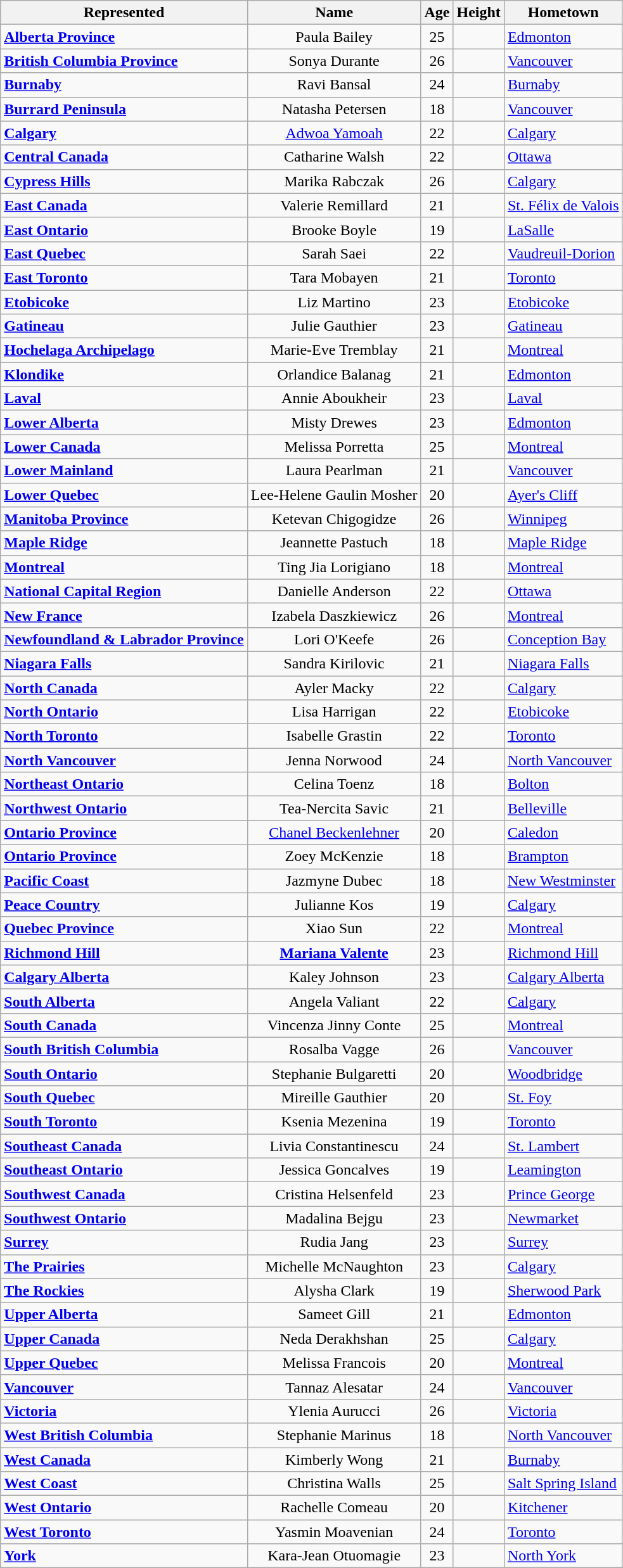<table class="sortable wikitable">
<tr>
<th>Represented</th>
<th>Name</th>
<th>Age</th>
<th>Height</th>
<th>Hometown</th>
</tr>
<tr>
<td> <strong><a href='#'>Alberta Province</a></strong></td>
<td style="text-align:center;">Paula Bailey</td>
<td style="text-align:center;">25</td>
<td style="text-align:center;"></td>
<td><a href='#'>Edmonton</a></td>
</tr>
<tr>
<td> <strong><a href='#'>British Columbia Province</a></strong></td>
<td style="text-align:center;">Sonya Durante</td>
<td style="text-align:center;">26</td>
<td style="text-align:center;"></td>
<td><a href='#'>Vancouver</a></td>
</tr>
<tr>
<td> <strong><a href='#'>Burnaby</a></strong></td>
<td style="text-align:center;">Ravi Bansal</td>
<td style="text-align:center;">24</td>
<td style="text-align:center;"></td>
<td><a href='#'>Burnaby</a></td>
</tr>
<tr>
<td> <strong><a href='#'>Burrard Peninsula</a></strong></td>
<td style="text-align:center;">Natasha Petersen</td>
<td style="text-align:center;">18</td>
<td style="text-align:center;"></td>
<td><a href='#'>Vancouver</a></td>
</tr>
<tr>
<td> <strong><a href='#'>Calgary</a></strong></td>
<td style="text-align:center;"><a href='#'>Adwoa Yamoah</a></td>
<td style="text-align:center;">22</td>
<td style="text-align:center;"></td>
<td><a href='#'>Calgary</a></td>
</tr>
<tr>
<td> <strong><a href='#'>Central Canada</a></strong></td>
<td style="text-align:center;">Catharine Walsh</td>
<td style="text-align:center;">22</td>
<td style="text-align:center;"></td>
<td><a href='#'>Ottawa</a></td>
</tr>
<tr>
<td> <strong><a href='#'>Cypress Hills</a></strong></td>
<td style="text-align:center;">Marika Rabczak</td>
<td style="text-align:center;">26</td>
<td style="text-align:center;"></td>
<td><a href='#'>Calgary</a></td>
</tr>
<tr>
<td> <strong><a href='#'>East Canada</a></strong></td>
<td style="text-align:center;">Valerie Remillard</td>
<td style="text-align:center;">21</td>
<td style="text-align:center;"></td>
<td><a href='#'>St. Félix de Valois</a></td>
</tr>
<tr>
<td> <strong><a href='#'>East Ontario</a></strong></td>
<td style="text-align:center;">Brooke Boyle</td>
<td style="text-align:center;">19</td>
<td style="text-align:center;"></td>
<td><a href='#'>LaSalle</a></td>
</tr>
<tr>
<td> <strong><a href='#'>East Quebec</a></strong></td>
<td style="text-align:center;">Sarah Saei</td>
<td style="text-align:center;">22</td>
<td style="text-align:center;"></td>
<td><a href='#'>Vaudreuil-Dorion</a></td>
</tr>
<tr>
<td> <strong><a href='#'>East Toronto</a></strong></td>
<td style="text-align:center;">Tara Mobayen</td>
<td style="text-align:center;">21</td>
<td style="text-align:center;"></td>
<td><a href='#'>Toronto</a></td>
</tr>
<tr>
<td> <strong><a href='#'>Etobicoke</a></strong></td>
<td style="text-align:center;">Liz Martino</td>
<td style="text-align:center;">23</td>
<td style="text-align:center;"></td>
<td><a href='#'>Etobicoke</a></td>
</tr>
<tr>
<td> <strong><a href='#'>Gatineau</a></strong></td>
<td style="text-align:center;">Julie Gauthier</td>
<td style="text-align:center;">23</td>
<td style="text-align:center;"></td>
<td><a href='#'>Gatineau</a></td>
</tr>
<tr>
<td> <strong><a href='#'>Hochelaga Archipelago</a></strong></td>
<td style="text-align:center;">Marie-Eve Tremblay</td>
<td style="text-align:center;">21</td>
<td style="text-align:center;"></td>
<td><a href='#'>Montreal</a></td>
</tr>
<tr>
<td> <strong><a href='#'>Klondike</a></strong></td>
<td style="text-align:center;">Orlandice Balanag</td>
<td style="text-align:center;">21</td>
<td style="text-align:center;"></td>
<td><a href='#'>Edmonton</a></td>
</tr>
<tr>
<td> <strong><a href='#'>Laval</a></strong></td>
<td style="text-align:center;">Annie Aboukheir</td>
<td style="text-align:center;">23</td>
<td style="text-align:center;"></td>
<td><a href='#'>Laval</a></td>
</tr>
<tr>
<td> <strong><a href='#'>Lower Alberta</a></strong></td>
<td style="text-align:center;">Misty Drewes</td>
<td style="text-align:center;">23</td>
<td style="text-align:center;"></td>
<td><a href='#'>Edmonton</a></td>
</tr>
<tr>
<td> <strong><a href='#'>Lower Canada</a></strong></td>
<td style="text-align:center;">Melissa Porretta</td>
<td style="text-align:center;">25</td>
<td style="text-align:center;"></td>
<td><a href='#'>Montreal</a></td>
</tr>
<tr>
<td> <strong><a href='#'>Lower Mainland</a></strong></td>
<td style="text-align:center;">Laura Pearlman</td>
<td style="text-align:center;">21</td>
<td style="text-align:center;"></td>
<td><a href='#'>Vancouver</a></td>
</tr>
<tr>
<td> <strong><a href='#'>Lower Quebec</a></strong></td>
<td style="text-align:center;">Lee-Helene Gaulin Mosher</td>
<td style="text-align:center;">20</td>
<td style="text-align:center;"></td>
<td><a href='#'>Ayer's Cliff</a></td>
</tr>
<tr>
<td> <strong><a href='#'>Manitoba Province</a></strong></td>
<td style="text-align:center;">Ketevan Chigogidze</td>
<td style="text-align:center;">26</td>
<td style="text-align:center;"></td>
<td><a href='#'>Winnipeg</a></td>
</tr>
<tr>
<td> <strong><a href='#'>Maple Ridge</a></strong></td>
<td style="text-align:center;">Jeannette Pastuch</td>
<td style="text-align:center;">18</td>
<td style="text-align:center;"></td>
<td><a href='#'>Maple Ridge</a></td>
</tr>
<tr>
<td> <strong><a href='#'>Montreal</a></strong></td>
<td style="text-align:center;">Ting Jia Lorigiano</td>
<td style="text-align:center;">18</td>
<td style="text-align:center;"></td>
<td><a href='#'>Montreal</a></td>
</tr>
<tr>
<td> <strong><a href='#'>National Capital Region</a></strong></td>
<td style="text-align:center;">Danielle Anderson</td>
<td style="text-align:center;">22</td>
<td style="text-align:center;"></td>
<td><a href='#'>Ottawa</a></td>
</tr>
<tr>
<td> <strong><a href='#'>New France</a></strong></td>
<td style="text-align:center;">Izabela Daszkiewicz</td>
<td style="text-align:center;">26</td>
<td style="text-align:center;"></td>
<td><a href='#'>Montreal</a></td>
</tr>
<tr>
<td> <strong><a href='#'>Newfoundland & Labrador Province</a></strong></td>
<td style="text-align:center;">Lori O'Keefe</td>
<td style="text-align:center;">26</td>
<td style="text-align:center;"></td>
<td><a href='#'>Conception Bay</a></td>
</tr>
<tr>
<td> <strong><a href='#'>Niagara Falls</a></strong></td>
<td style="text-align:center;">Sandra Kirilovic</td>
<td style="text-align:center;">21</td>
<td style="text-align:center;"></td>
<td><a href='#'>Niagara Falls</a></td>
</tr>
<tr>
<td> <strong><a href='#'>North Canada</a></strong></td>
<td style="text-align:center;">Ayler Macky</td>
<td style="text-align:center;">22</td>
<td style="text-align:center;"></td>
<td><a href='#'>Calgary</a></td>
</tr>
<tr>
<td> <strong><a href='#'>North Ontario</a></strong></td>
<td style="text-align:center;">Lisa Harrigan</td>
<td style="text-align:center;">22</td>
<td style="text-align:center;"></td>
<td><a href='#'>Etobicoke</a></td>
</tr>
<tr>
<td> <strong><a href='#'>North Toronto</a></strong></td>
<td style="text-align:center;">Isabelle Grastin</td>
<td style="text-align:center;">22</td>
<td style="text-align:center;"></td>
<td><a href='#'>Toronto</a></td>
</tr>
<tr>
<td> <strong><a href='#'>North Vancouver</a></strong></td>
<td style="text-align:center;">Jenna Norwood</td>
<td style="text-align:center;">24</td>
<td style="text-align:center;"></td>
<td><a href='#'>North Vancouver</a></td>
</tr>
<tr>
<td> <strong><a href='#'>Northeast Ontario</a></strong></td>
<td style="text-align:center;">Celina Toenz</td>
<td style="text-align:center;">18</td>
<td style="text-align:center;"></td>
<td><a href='#'>Bolton</a></td>
</tr>
<tr>
<td> <strong><a href='#'>Northwest Ontario</a></strong></td>
<td style="text-align:center;">Tea-Nercita Savic</td>
<td style="text-align:center;">21</td>
<td style="text-align:center;"></td>
<td><a href='#'>Belleville</a></td>
</tr>
<tr>
<td> <strong><a href='#'>Ontario Province</a></strong></td>
<td style="text-align:center;"><a href='#'>Chanel Beckenlehner</a></td>
<td style="text-align:center;">20</td>
<td style="text-align:center;"></td>
<td><a href='#'>Caledon</a></td>
</tr>
<tr>
<td> <strong><a href='#'>Ontario Province</a></strong></td>
<td style="text-align:center;">Zoey McKenzie</td>
<td style="text-align:center;">18</td>
<td style="text-align:center;"></td>
<td><a href='#'>Brampton</a></td>
</tr>
<tr>
<td> <strong><a href='#'>Pacific Coast</a></strong></td>
<td style="text-align:center;">Jazmyne Dubec</td>
<td style="text-align:center;">18</td>
<td style="text-align:center;"></td>
<td><a href='#'>New Westminster</a></td>
</tr>
<tr>
<td> <strong><a href='#'>Peace Country</a></strong></td>
<td style="text-align:center;">Julianne Kos</td>
<td style="text-align:center;">19</td>
<td style="text-align:center;"></td>
<td><a href='#'>Calgary</a></td>
</tr>
<tr>
<td> <strong><a href='#'>Quebec Province</a></strong></td>
<td style="text-align:center;">Xiao Sun</td>
<td style="text-align:center;">22</td>
<td style="text-align:center;"></td>
<td><a href='#'>Montreal</a></td>
</tr>
<tr>
<td> <strong><a href='#'>Richmond Hill</a></strong></td>
<td style="text-align:center;"><strong><a href='#'>Mariana Valente</a></strong></td>
<td style="text-align:center;">23</td>
<td style="text-align:center;"></td>
<td><a href='#'>Richmond Hill</a></td>
</tr>
<tr>
<td> <strong><a href='#'>Calgary Alberta</a></strong></td>
<td style="text-align:center;">Kaley Johnson</td>
<td style="text-align:center;">23</td>
<td style="text-align:center;"></td>
<td><a href='#'>Calgary Alberta</a></td>
</tr>
<tr>
<td> <strong><a href='#'>South Alberta</a></strong></td>
<td style="text-align:center;">Angela Valiant</td>
<td style="text-align:center;">22</td>
<td style="text-align:center;"></td>
<td><a href='#'>Calgary</a></td>
</tr>
<tr>
<td> <strong><a href='#'>South Canada</a></strong></td>
<td style="text-align:center;">Vincenza Jinny Conte</td>
<td style="text-align:center;">25</td>
<td style="text-align:center;"></td>
<td><a href='#'>Montreal</a></td>
</tr>
<tr>
<td> <strong><a href='#'>South British Columbia</a></strong></td>
<td style="text-align:center;">Rosalba Vagge</td>
<td style="text-align:center;">26</td>
<td style="text-align:center;"></td>
<td><a href='#'>Vancouver</a></td>
</tr>
<tr>
<td> <strong><a href='#'>South Ontario</a></strong></td>
<td style="text-align:center;">Stephanie Bulgaretti</td>
<td style="text-align:center;">20</td>
<td style="text-align:center;"></td>
<td><a href='#'>Woodbridge</a></td>
</tr>
<tr>
<td> <strong><a href='#'>South Quebec</a></strong></td>
<td style="text-align:center;">Mireille Gauthier</td>
<td style="text-align:center;">20</td>
<td style="text-align:center;"></td>
<td><a href='#'>St. Foy</a></td>
</tr>
<tr>
<td> <strong><a href='#'>South Toronto</a></strong></td>
<td style="text-align:center;">Ksenia Mezenina</td>
<td style="text-align:center;">19</td>
<td style="text-align:center;"></td>
<td><a href='#'>Toronto</a></td>
</tr>
<tr>
<td> <strong><a href='#'>Southeast Canada</a></strong></td>
<td style="text-align:center;">Livia Constantinescu</td>
<td style="text-align:center;">24</td>
<td style="text-align:center;"></td>
<td><a href='#'>St. Lambert</a></td>
</tr>
<tr>
<td> <strong><a href='#'>Southeast Ontario</a></strong></td>
<td style="text-align:center;">Jessica Goncalves</td>
<td style="text-align:center;">19</td>
<td style="text-align:center;"></td>
<td><a href='#'>Leamington</a></td>
</tr>
<tr>
<td> <strong><a href='#'>Southwest Canada</a></strong></td>
<td style="text-align:center;">Cristina Helsenfeld</td>
<td style="text-align:center;">23</td>
<td style="text-align:center;"></td>
<td><a href='#'>Prince George</a></td>
</tr>
<tr>
<td> <strong><a href='#'>Southwest Ontario</a></strong></td>
<td style="text-align:center;">Madalina Bejgu</td>
<td style="text-align:center;">23</td>
<td style="text-align:center;"></td>
<td><a href='#'>Newmarket</a></td>
</tr>
<tr>
<td> <strong><a href='#'>Surrey</a></strong></td>
<td style="text-align:center;">Rudia Jang</td>
<td style="text-align:center;">23</td>
<td style="text-align:center;"></td>
<td><a href='#'>Surrey</a></td>
</tr>
<tr>
<td> <strong><a href='#'>The Prairies</a></strong></td>
<td style="text-align:center;">Michelle McNaughton</td>
<td style="text-align:center;">23</td>
<td style="text-align:center;"></td>
<td><a href='#'>Calgary</a></td>
</tr>
<tr>
<td> <strong><a href='#'>The Rockies</a></strong></td>
<td style="text-align:center;">Alysha Clark</td>
<td style="text-align:center;">19</td>
<td style="text-align:center;"></td>
<td><a href='#'>Sherwood Park</a></td>
</tr>
<tr>
<td> <strong><a href='#'>Upper Alberta</a></strong></td>
<td style="text-align:center;">Sameet Gill</td>
<td style="text-align:center;">21</td>
<td style="text-align:center;"></td>
<td><a href='#'>Edmonton</a></td>
</tr>
<tr>
<td> <strong><a href='#'>Upper Canada</a></strong></td>
<td style="text-align:center;">Neda Derakhshan</td>
<td style="text-align:center;">25</td>
<td style="text-align:center;"></td>
<td><a href='#'>Calgary</a></td>
</tr>
<tr>
<td> <strong><a href='#'>Upper Quebec</a></strong></td>
<td style="text-align:center;">Melissa Francois</td>
<td style="text-align:center;">20</td>
<td style="text-align:center;"></td>
<td><a href='#'>Montreal</a></td>
</tr>
<tr>
<td> <strong><a href='#'>Vancouver</a></strong></td>
<td style="text-align:center;">Tannaz Alesatar</td>
<td style="text-align:center;">24</td>
<td style="text-align:center;"></td>
<td><a href='#'>Vancouver</a></td>
</tr>
<tr>
<td> <strong><a href='#'>Victoria</a></strong></td>
<td style="text-align:center;">Ylenia Aurucci</td>
<td style="text-align:center;">26</td>
<td style="text-align:center;"></td>
<td><a href='#'>Victoria</a></td>
</tr>
<tr>
<td> <strong><a href='#'>West British Columbia</a></strong></td>
<td style="text-align:center;">Stephanie Marinus</td>
<td style="text-align:center;">18</td>
<td style="text-align:center;"></td>
<td><a href='#'>North Vancouver</a></td>
</tr>
<tr>
<td> <strong><a href='#'>West Canada</a></strong></td>
<td style="text-align:center;">Kimberly Wong</td>
<td style="text-align:center;">21</td>
<td style="text-align:center;"></td>
<td><a href='#'>Burnaby</a></td>
</tr>
<tr>
<td> <strong><a href='#'>West Coast</a></strong></td>
<td style="text-align:center;">Christina Walls</td>
<td style="text-align:center;">25</td>
<td style="text-align:center;"></td>
<td><a href='#'>Salt Spring Island</a></td>
</tr>
<tr>
<td> <strong><a href='#'>West Ontario</a></strong></td>
<td style="text-align:center;">Rachelle Comeau</td>
<td style="text-align:center;">20</td>
<td style="text-align:center;"></td>
<td><a href='#'>Kitchener</a></td>
</tr>
<tr>
<td> <strong><a href='#'>West Toronto</a></strong></td>
<td style="text-align:center;">Yasmin Moavenian</td>
<td style="text-align:center;">24</td>
<td style="text-align:center;"></td>
<td><a href='#'>Toronto</a></td>
</tr>
<tr>
<td> <strong><a href='#'>York</a></strong></td>
<td style="text-align:center;">Kara-Jean Otuomagie</td>
<td style="text-align:center;">23</td>
<td style="text-align:center;"></td>
<td><a href='#'>North York</a></td>
</tr>
</table>
